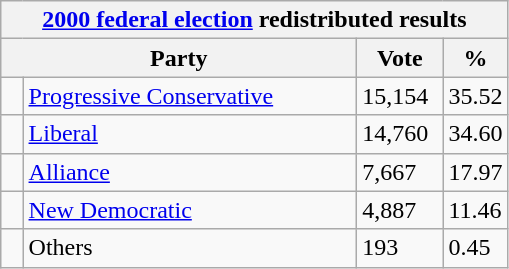<table class="wikitable">
<tr>
<th colspan="4"><a href='#'>2000 federal election</a> redistributed results</th>
</tr>
<tr>
<th bgcolor="#DDDDFF" width="230px" colspan="2">Party</th>
<th bgcolor="#DDDDFF" width="50px">Vote</th>
<th bgcolor="#DDDDFF" width="30px">%</th>
</tr>
<tr>
<td> </td>
<td><a href='#'>Progressive Conservative</a></td>
<td>15,154</td>
<td>35.52</td>
</tr>
<tr>
<td> </td>
<td><a href='#'>Liberal</a></td>
<td>14,760</td>
<td>34.60</td>
</tr>
<tr>
<td> </td>
<td><a href='#'>Alliance</a></td>
<td>7,667</td>
<td>17.97</td>
</tr>
<tr>
<td> </td>
<td><a href='#'>New Democratic</a></td>
<td>4,887</td>
<td>11.46</td>
</tr>
<tr>
<td> </td>
<td>Others</td>
<td>193</td>
<td>0.45</td>
</tr>
</table>
